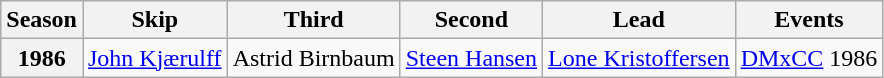<table class="wikitable">
<tr>
<th scope="col">Season</th>
<th scope="col">Skip</th>
<th scope="col">Third</th>
<th scope="col">Second</th>
<th scope="col">Lead</th>
<th scope="col">Events</th>
</tr>
<tr>
<th scope="row">1986</th>
<td><a href='#'>John Kjærulff</a></td>
<td>Astrid Birnbaum</td>
<td><a href='#'>Steen Hansen</a></td>
<td><a href='#'>Lone Kristoffersen</a></td>
<td><a href='#'>DMxCC</a> 1986 </td>
</tr>
</table>
